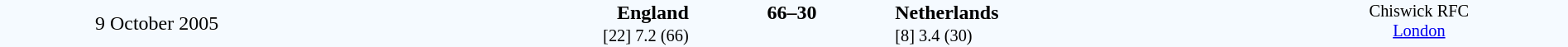<table style="width: 100%; background:#F5FAFF;" cellspacing="0">
<tr>
<td align=center rowspan=3 width=20%>9 October 2005</td>
</tr>
<tr>
<td width=24% align=right><strong>England</strong></td>
<td align=center width=13%><strong>66–30</strong></td>
<td width=24%><strong>Netherlands</strong></td>
<td style=font-size:85% rowspan=3 valign=top align=center>Chiswick RFC<br><a href='#'>London</a></td>
</tr>
<tr style=font-size:85%>
<td align=right>[22] 7.2 (66)</td>
<td></td>
<td>[8] 3.4 (30)</td>
</tr>
</table>
